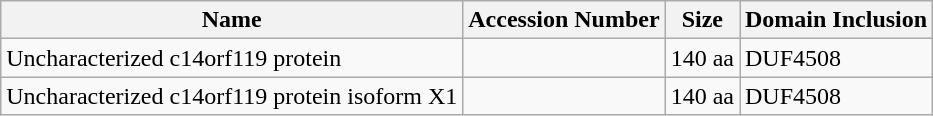<table class="wikitable">
<tr>
<th>Name</th>
<th>Accession Number</th>
<th>Size</th>
<th>Domain Inclusion</th>
</tr>
<tr>
<td>Uncharacterized c14orf119 protein</td>
<td></td>
<td>140 aa</td>
<td>DUF4508</td>
</tr>
<tr>
<td>Uncharacterized c14orf119 protein isoform X1</td>
<td></td>
<td>140 aa</td>
<td>DUF4508</td>
</tr>
</table>
